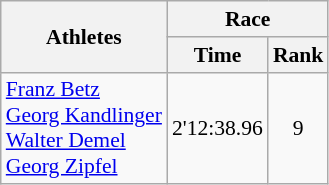<table class="wikitable" border="1" style="font-size:90%">
<tr>
<th rowspan=2>Athletes</th>
<th colspan=2>Race</th>
</tr>
<tr>
<th>Time</th>
<th>Rank</th>
</tr>
<tr>
<td><a href='#'>Franz Betz</a><br><a href='#'>Georg Kandlinger</a><br><a href='#'>Walter Demel</a><br><a href='#'>Georg Zipfel</a></td>
<td align=center>2'12:38.96</td>
<td align=center>9</td>
</tr>
</table>
